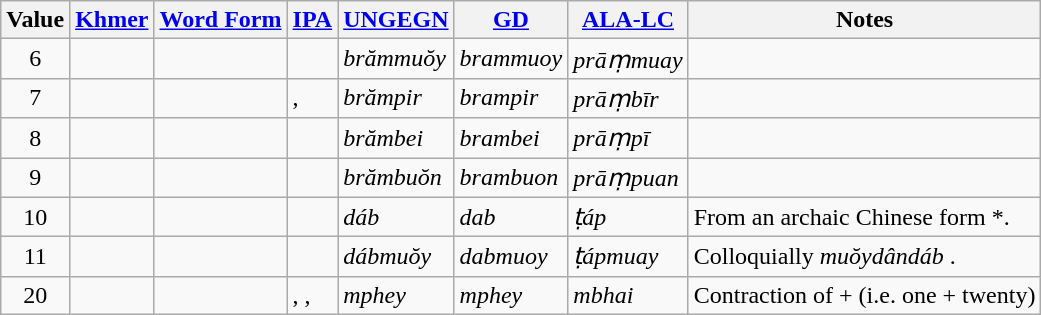<table class="wikitable">
<tr>
<th>Value</th>
<th><a href='#'>Khmer</a></th>
<th><a href='#'>Word Form</a></th>
<th><a href='#'>IPA</a></th>
<th><a href='#'>UNGEGN</a></th>
<th><a href='#'>GD</a></th>
<th><a href='#'>ALA-LC</a></th>
<th>Notes</th>
</tr>
<tr>
<td align=center>6</td>
<td></td>
<td></td>
<td></td>
<td><em>brămmuŏy</em></td>
<td><em>brammuoy</em></td>
<td><em>prāṃmuay</em></td>
<td></td>
</tr>
<tr>
<td align=center>7</td>
<td></td>
<td></td>
<td>, </td>
<td><em>brămpir</em></td>
<td><em>brampir</em></td>
<td><em>prāṃbīr</em></td>
<td></td>
</tr>
<tr>
<td align=center>8</td>
<td></td>
<td></td>
<td></td>
<td><em>brămbei</em></td>
<td><em>brambei</em></td>
<td><em>prāṃpī</em></td>
<td></td>
</tr>
<tr>
<td align=center>9</td>
<td></td>
<td></td>
<td></td>
<td><em>brămbuŏn</em></td>
<td><em>brambuon</em></td>
<td><em>prāṃpuan</em></td>
<td></td>
</tr>
<tr>
<td align=center>10</td>
<td></td>
<td></td>
<td></td>
<td><em>dáb</em></td>
<td><em>dab</em></td>
<td><em>ṭáp</em></td>
<td>From an archaic Chinese form *.</td>
</tr>
<tr>
<td align=center>11</td>
<td></td>
<td></td>
<td></td>
<td><em>dábmuŏy</em></td>
<td><em>dabmuoy</em></td>
<td><em>ṭápmuay</em></td>
<td>Colloquially  <em>muŏydândáb</em> .</td>
</tr>
<tr>
<td align=center>20</td>
<td></td>
<td></td>
<td>, , </td>
<td><em>mphey</em></td>
<td><em>mphey</em></td>
<td><em>mbhai</em></td>
<td>Contraction of  +  (i.e. one + twenty)</td>
</tr>
</table>
